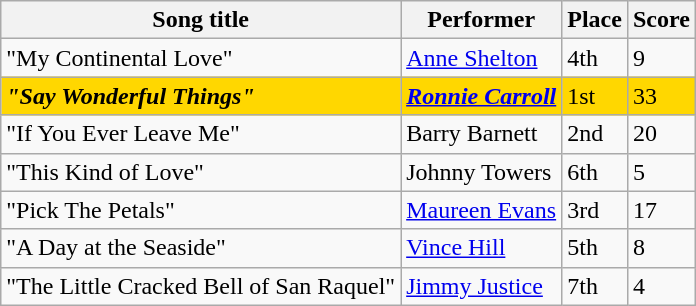<table class="sortable wikitable">
<tr>
<th>Song title</th>
<th>Performer</th>
<th>Place</th>
<th>Score</th>
</tr>
<tr>
<td>"My Continental Love"</td>
<td><a href='#'>Anne Shelton</a></td>
<td>4th</td>
<td>9</td>
</tr>
<tr style="background:gold;">
<td><strong><em>"Say Wonderful Things"</em></strong></td>
<td><strong><em><a href='#'>Ronnie Carroll</a></em></strong></td>
<td>1st</td>
<td>33</td>
</tr>
<tr>
<td>"If You Ever Leave Me"</td>
<td>Barry Barnett</td>
<td>2nd</td>
<td>20</td>
</tr>
<tr>
<td>"This Kind of Love"</td>
<td>Johnny Towers</td>
<td>6th</td>
<td>5</td>
</tr>
<tr>
<td>"Pick The Petals"</td>
<td><a href='#'>Maureen Evans</a></td>
<td>3rd</td>
<td>17</td>
</tr>
<tr>
<td>"A Day at the Seaside"</td>
<td><a href='#'>Vince Hill</a></td>
<td>5th</td>
<td>8</td>
</tr>
<tr>
<td>"The Little Cracked Bell of San Raquel"</td>
<td><a href='#'>Jimmy Justice</a></td>
<td>7th</td>
<td>4</td>
</tr>
</table>
